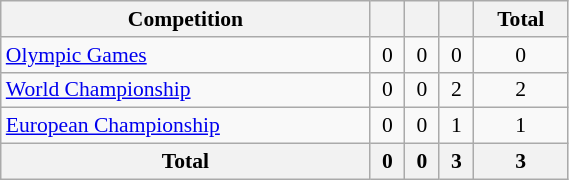<table class="wikitable" style="width:30%; font-size:90%; text-align:center;">
<tr>
<th>Competition</th>
<th></th>
<th></th>
<th></th>
<th>Total</th>
</tr>
<tr>
<td align=left><a href='#'>Olympic Games</a></td>
<td>0</td>
<td>0</td>
<td>0</td>
<td>0</td>
</tr>
<tr>
<td align=left><a href='#'>World Championship</a></td>
<td>0</td>
<td>0</td>
<td>2</td>
<td>2</td>
</tr>
<tr>
<td align=left><a href='#'>European Championship</a></td>
<td>0</td>
<td>0</td>
<td>1</td>
<td>1</td>
</tr>
<tr>
<th>Total</th>
<th>0</th>
<th>0</th>
<th>3</th>
<th>3</th>
</tr>
</table>
